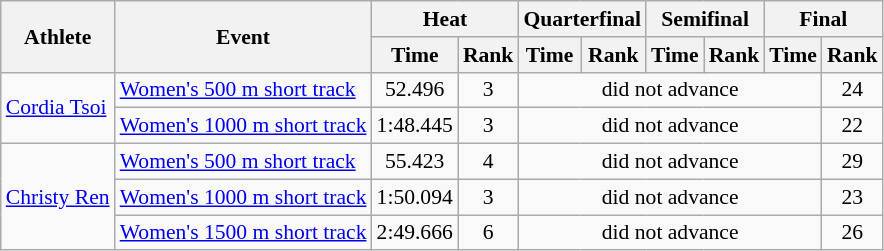<table class="wikitable" style="font-size:90%">
<tr>
<th rowspan="2">Athlete</th>
<th rowspan="2">Event</th>
<th colspan="2">Heat</th>
<th colspan="2">Quarterfinal</th>
<th colspan="2">Semifinal</th>
<th colspan="2">Final</th>
</tr>
<tr>
<th>Time</th>
<th>Rank</th>
<th>Time</th>
<th>Rank</th>
<th>Time</th>
<th>Rank</th>
<th>Time</th>
<th>Rank</th>
</tr>
<tr>
<td rowspan=2><a href='#'>Cordia Tsoi</a></td>
<td><a href='#'>Women's 500 m short track</a></td>
<td align="center">52.496</td>
<td align="center">3</td>
<td colspan=5 align="center">did not advance</td>
<td align="center">24</td>
</tr>
<tr>
<td><a href='#'>Women's 1000 m short track</a></td>
<td align="center">1:48.445</td>
<td align="center">3</td>
<td colspan=5 align="center">did not advance</td>
<td align="center">22</td>
</tr>
<tr>
<td rowspan=3><a href='#'>Christy Ren</a></td>
<td><a href='#'>Women's 500 m short track</a></td>
<td align="center">55.423</td>
<td align="center">4</td>
<td colspan=5 align="center">did not advance</td>
<td align="center">29</td>
</tr>
<tr>
<td><a href='#'>Women's 1000 m short track</a></td>
<td align="center">1:50.094</td>
<td align="center">3</td>
<td colspan=5 align="center">did not advance</td>
<td align="center">23</td>
</tr>
<tr>
<td><a href='#'>Women's 1500 m short track</a></td>
<td align="center">2:49.666</td>
<td align="center">6</td>
<td colspan=5 align="center">did not advance</td>
<td align="center">26</td>
</tr>
</table>
